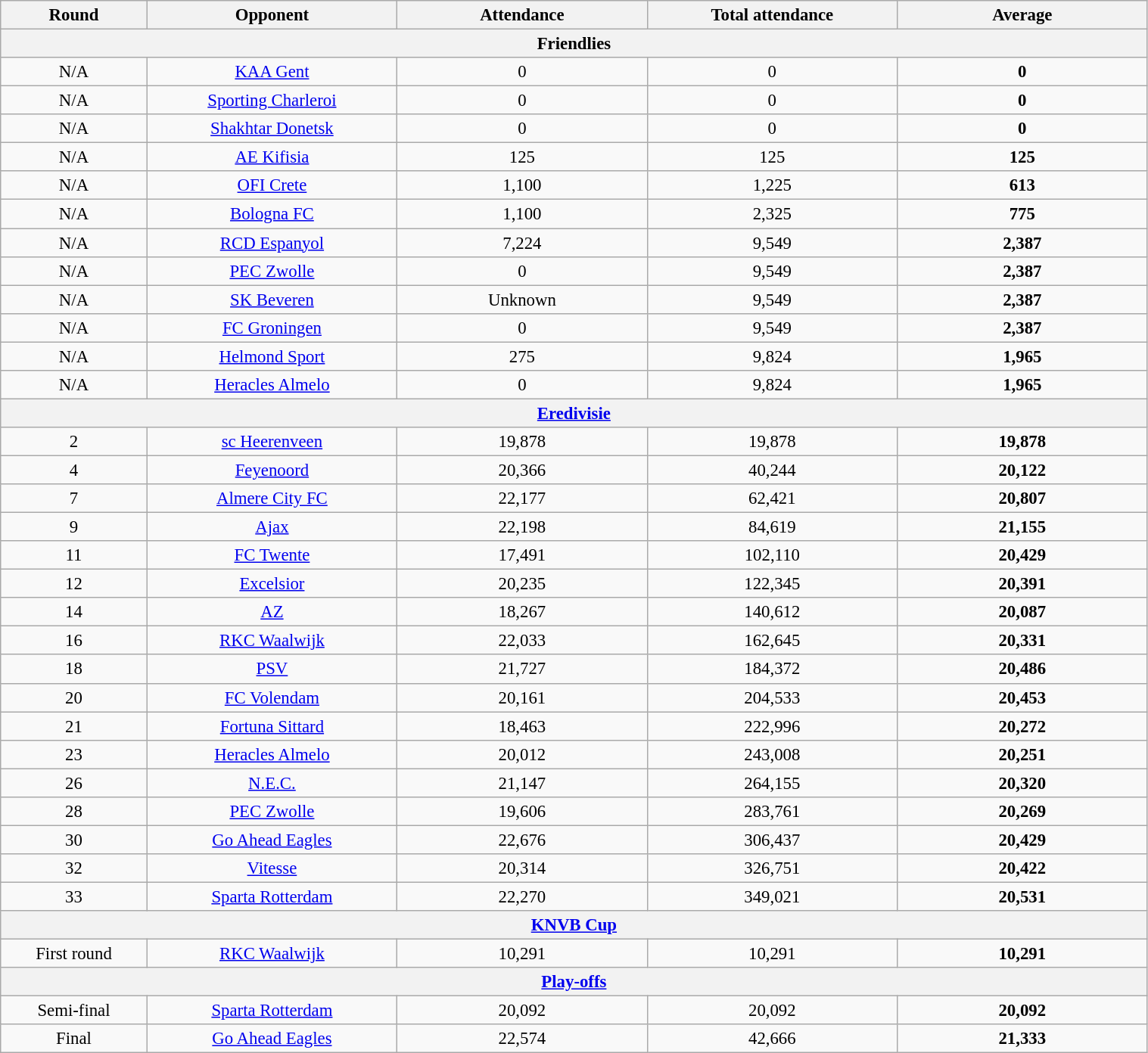<table class="wikitable" style="text-align: center; font-size: 95%; width: 80%;">
<tr>
<th style="width: 10px;">Round</th>
<th style="width: 80px;">Opponent</th>
<th style="width: 80px;">Attendance</th>
<th style="width: 80px;">Total attendance</th>
<th style="width: 80px;">Average</th>
</tr>
<tr>
<th colspan="5" align="center">Friendlies</th>
</tr>
<tr>
<td align="center">N/A</td>
<td align="center"><strong></strong> <a href='#'>KAA Gent</a></td>
<td align="center">0</td>
<td align="center">0</td>
<td align="center"><strong>0</strong></td>
</tr>
<tr>
<td align="center">N/A</td>
<td align="center"><strong></strong> <a href='#'>Sporting Charleroi</a></td>
<td align="center">0</td>
<td align="center">0</td>
<td align="center"><strong>0</strong></td>
</tr>
<tr>
<td align="center">N/A</td>
<td align="center"><strong></strong> <a href='#'>Shakhtar Donetsk</a></td>
<td align="center">0</td>
<td align="center">0</td>
<td align="center"><strong>0</strong></td>
</tr>
<tr>
<td align="center">N/A</td>
<td align="center"><strong></strong> <a href='#'>AE Kifisia</a></td>
<td align="center">125</td>
<td align="center">125</td>
<td align="center"><strong>125</strong></td>
</tr>
<tr>
<td align="center">N/A</td>
<td align="center"><strong></strong> <a href='#'>OFI Crete</a></td>
<td align="center">1,100</td>
<td align="center">1,225</td>
<td align="center"><strong>613</strong></td>
</tr>
<tr>
<td align="center">N/A</td>
<td align="center"><strong></strong> <a href='#'>Bologna FC</a></td>
<td align="center">1,100</td>
<td align="center">2,325</td>
<td align="center"><strong>775</strong></td>
</tr>
<tr>
<td align="center">N/A</td>
<td align="center"><strong></strong> <a href='#'>RCD Espanyol</a></td>
<td align="center">7,224</td>
<td align="center">9,549</td>
<td align="center"><strong>2,387</strong></td>
</tr>
<tr>
<td align="center">N/A</td>
<td align="center"><strong></strong> <a href='#'>PEC Zwolle</a></td>
<td align="center">0</td>
<td align="center">9,549</td>
<td align="center"><strong>2,387</strong></td>
</tr>
<tr>
<td align="center">N/A</td>
<td align="center"><strong></strong> <a href='#'>SK Beveren</a></td>
<td align="center">Unknown</td>
<td align="center">9,549</td>
<td align="center"><strong>2,387</strong></td>
</tr>
<tr>
<td align="center">N/A</td>
<td align="center"><strong></strong> <a href='#'>FC Groningen</a></td>
<td align="center">0</td>
<td align="center">9,549</td>
<td align="center"><strong>2,387</strong></td>
</tr>
<tr>
<td align="center">N/A</td>
<td align="center"><strong></strong> <a href='#'>Helmond Sport</a></td>
<td align="center">275</td>
<td align="center">9,824</td>
<td align="center"><strong>1,965</strong></td>
</tr>
<tr>
<td align="center">N/A</td>
<td align="center"><strong></strong> <a href='#'>Heracles Almelo</a></td>
<td align="center">0</td>
<td align="center">9,824</td>
<td align="center"><strong>1,965</strong></td>
</tr>
<tr>
<th colspan="5" align="center"><strong><a href='#'>Eredivisie</a></strong></th>
</tr>
<tr>
<td align="center">2</td>
<td align="center"><a href='#'>sc Heerenveen</a></td>
<td align="center">19,878</td>
<td align="center">19,878</td>
<td align="center"><strong>19,878</strong></td>
</tr>
<tr>
<td align="center">4</td>
<td align="center"><a href='#'>Feyenoord</a></td>
<td align="center">20,366</td>
<td align="center">40,244</td>
<td align="center"><strong>20,122</strong></td>
</tr>
<tr>
<td align="center">7</td>
<td align="center"><a href='#'>Almere City FC</a></td>
<td align="center">22,177</td>
<td align="center">62,421</td>
<td align="center"><strong>20,807</strong></td>
</tr>
<tr>
<td align="center">9</td>
<td align="center"><a href='#'>Ajax</a></td>
<td align="center">22,198</td>
<td align="center">84,619</td>
<td align="center"><strong>21,155</strong></td>
</tr>
<tr>
<td align="center">11</td>
<td align="center"><a href='#'>FC Twente</a></td>
<td align="center">17,491</td>
<td align="center">102,110</td>
<td align="center"><strong>20,429</strong></td>
</tr>
<tr>
<td align="center">12</td>
<td align="center"><a href='#'>Excelsior</a></td>
<td align="center">20,235</td>
<td align="center">122,345</td>
<td align="center"><strong>20,391</strong></td>
</tr>
<tr>
<td align="center">14</td>
<td align="center"><a href='#'>AZ</a></td>
<td align="center">18,267</td>
<td align="center">140,612</td>
<td align="center"><strong>20,087</strong></td>
</tr>
<tr>
<td align="center">16</td>
<td align="center"><a href='#'>RKC Waalwijk</a></td>
<td align="center">22,033</td>
<td align="center">162,645</td>
<td align="center"><strong>20,331</strong></td>
</tr>
<tr>
<td align="center">18</td>
<td align="center"><a href='#'>PSV</a></td>
<td align="center">21,727</td>
<td align="center">184,372</td>
<td align="center"><strong>20,486</strong></td>
</tr>
<tr>
<td align="center">20</td>
<td align="center"><a href='#'>FC Volendam</a></td>
<td align="center">20,161</td>
<td align="center">204,533</td>
<td align="center"><strong>20,453</strong></td>
</tr>
<tr>
<td align="center">21</td>
<td align="center"><a href='#'>Fortuna Sittard</a></td>
<td align="center">18,463</td>
<td align="center">222,996</td>
<td align="center"><strong>20,272</strong></td>
</tr>
<tr>
<td align="center">23</td>
<td align="center"><a href='#'>Heracles Almelo</a></td>
<td align="center">20,012</td>
<td align="center">243,008</td>
<td align="center"><strong>20,251</strong></td>
</tr>
<tr>
<td align="center">26</td>
<td align="center"><a href='#'>N.E.C.</a></td>
<td align="center">21,147</td>
<td align="center">264,155</td>
<td align="center"><strong>20,320</strong></td>
</tr>
<tr>
<td align="center">28</td>
<td align="center"><a href='#'>PEC Zwolle</a></td>
<td align="center">19,606</td>
<td align="center">283,761</td>
<td align="center"><strong>20,269</strong></td>
</tr>
<tr>
<td align="center">30</td>
<td align="center"><a href='#'>Go Ahead Eagles</a></td>
<td align="center">22,676</td>
<td align="center">306,437</td>
<td align="center"><strong>20,429</strong></td>
</tr>
<tr>
<td align="center">32</td>
<td align="center"><a href='#'>Vitesse</a></td>
<td align="center">20,314</td>
<td align="center">326,751</td>
<td align="center"><strong>20,422</strong></td>
</tr>
<tr>
<td align="center">33</td>
<td align="center"><a href='#'>Sparta Rotterdam</a></td>
<td align="center">22,270</td>
<td align="center">349,021</td>
<td align="center"><strong>20,531</strong></td>
</tr>
<tr>
<th colspan="5"><strong><a href='#'>KNVB Cup</a></strong></th>
</tr>
<tr>
<td align="center">First round</td>
<td align="center"><a href='#'>RKC Waalwijk</a></td>
<td align="center">10,291</td>
<td align="center">10,291</td>
<td align="center"><strong>10,291</strong></td>
</tr>
<tr>
<th colspan="5"><a href='#'><strong>Play-offs</strong></a></th>
</tr>
<tr>
<td align="center">Semi-final</td>
<td align="center"><a href='#'>Sparta Rotterdam</a></td>
<td align="center">20,092</td>
<td align="center">20,092</td>
<td align="center"><strong>20,092</strong></td>
</tr>
<tr>
<td align="center">Final</td>
<td align="center"><a href='#'>Go Ahead Eagles</a></td>
<td align="center">22,574</td>
<td align="center">42,666</td>
<td align="center"><strong>21,333</strong></td>
</tr>
</table>
